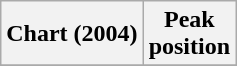<table class="wikitable sortable plainrowheaders">
<tr>
<th>Chart (2004)</th>
<th>Peak<br>position</th>
</tr>
<tr>
</tr>
</table>
